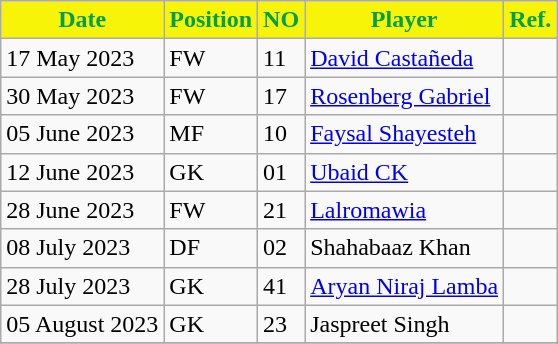<table class="wikitable sortable">
<tr>
<th style="background:#F7F408; color:#00A050;"><strong>Date</strong></th>
<th style="background:#F7F408; color:#00A050;"><strong>Position</strong></th>
<th style="background:#F7F408; color:#00A050;"><strong>NO</strong></th>
<th style="background:#F7F408; color:#00A050;"><strong>Player</strong></th>
<th style="background:#F7F408; color:#00A050;"><strong>Ref.</strong></th>
</tr>
<tr>
<td>17 May 2023</td>
<td>FW</td>
<td>11</td>
<td> <a href='#'>David Castañeda</a></td>
<td></td>
</tr>
<tr>
<td>30 May 2023</td>
<td>FW</td>
<td>17</td>
<td> <a href='#'>Rosenberg Gabriel</a></td>
<td></td>
</tr>
<tr>
<td>05 June 2023</td>
<td>MF</td>
<td>10</td>
<td> <a href='#'>Faysal Shayesteh</a></td>
<td></td>
</tr>
<tr>
<td>12 June 2023</td>
<td>GK</td>
<td>01</td>
<td> <a href='#'>Ubaid CK</a></td>
<td></td>
</tr>
<tr>
<td>28 June 2023</td>
<td>FW</td>
<td>21</td>
<td> <a href='#'>Lalromawia</a></td>
<td></td>
</tr>
<tr>
<td>08 July 2023</td>
<td>DF</td>
<td>02</td>
<td> Shahabaaz Khan</td>
<td></td>
</tr>
<tr>
<td>28 July 2023</td>
<td>GK</td>
<td>41</td>
<td> <a href='#'>Aryan Niraj Lamba</a></td>
<td></td>
</tr>
<tr>
<td>05 August 2023</td>
<td>GK</td>
<td>23</td>
<td> Jaspreet Singh</td>
<td></td>
</tr>
<tr>
</tr>
</table>
